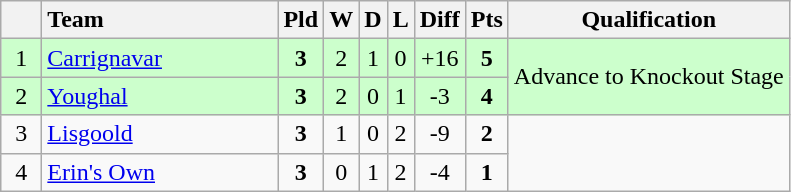<table class="wikitable" style="text-align:center">
<tr>
<th width="20"></th>
<th width="150" style="text-align:left;">Team</th>
<th>Pld</th>
<th>W</th>
<th>D</th>
<th>L</th>
<th>Diff</th>
<th>Pts</th>
<th>Qualification</th>
</tr>
<tr style="background:#ccffcc">
<td>1</td>
<td align="left"><a href='#'>Carrignavar</a></td>
<td><strong>3</strong></td>
<td>2</td>
<td>1</td>
<td>0</td>
<td>+16</td>
<td><strong>5</strong></td>
<td rowspan="2">Advance to Knockout Stage</td>
</tr>
<tr style="background:#ccffcc">
<td>2</td>
<td align="left"><a href='#'>Youghal</a></td>
<td><strong>3</strong></td>
<td>2</td>
<td>0</td>
<td>1</td>
<td>-3</td>
<td><strong>4</strong></td>
</tr>
<tr>
<td>3</td>
<td align="left"><a href='#'>Lisgoold</a></td>
<td><strong>3</strong></td>
<td>1</td>
<td>0</td>
<td>2</td>
<td>-9</td>
<td><strong>2</strong></td>
<td rowspan="2"></td>
</tr>
<tr>
<td>4</td>
<td align="left"><a href='#'>Erin's Own</a></td>
<td><strong>3</strong></td>
<td>0</td>
<td>1</td>
<td>2</td>
<td>-4</td>
<td><strong>1</strong></td>
</tr>
</table>
